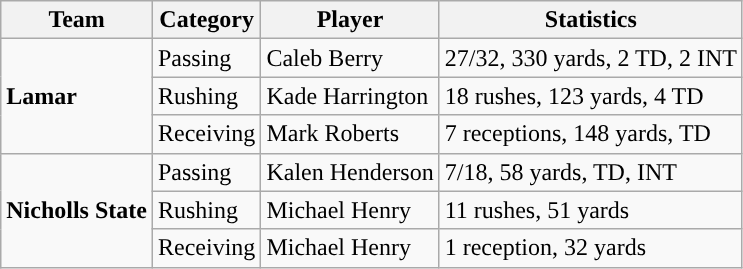<table class="wikitable" style="float: left;">
<tr>
<th>Team</th>
<th>Category</th>
<th>Player</th>
<th>Statistics</th>
</tr>
<tr>
<td rowspan=3><strong>Lamar</strong></td>
<td>Passing</td>
<td>Caleb Berry</td>
<td>27/32, 330 yards, 2 TD, 2 INT</td>
</tr>
<tr>
<td>Rushing</td>
<td>Kade Harrington</td>
<td>18 rushes, 123 yards, 4 TD</td>
</tr>
<tr>
<td>Receiving</td>
<td>Mark Roberts</td>
<td>7 receptions, 148 yards, TD</td>
</tr>
<tr>
<td rowspan=3><strong>Nicholls State</strong></td>
<td>Passing</td>
<td>Kalen Henderson</td>
<td>7/18, 58 yards, TD, INT</td>
</tr>
<tr>
<td>Rushing</td>
<td>Michael Henry</td>
<td>11 rushes, 51 yards</td>
</tr>
<tr>
<td>Receiving</td>
<td>Michael Henry</td>
<td>1 reception, 32 yards</td>
</tr>
</table>
